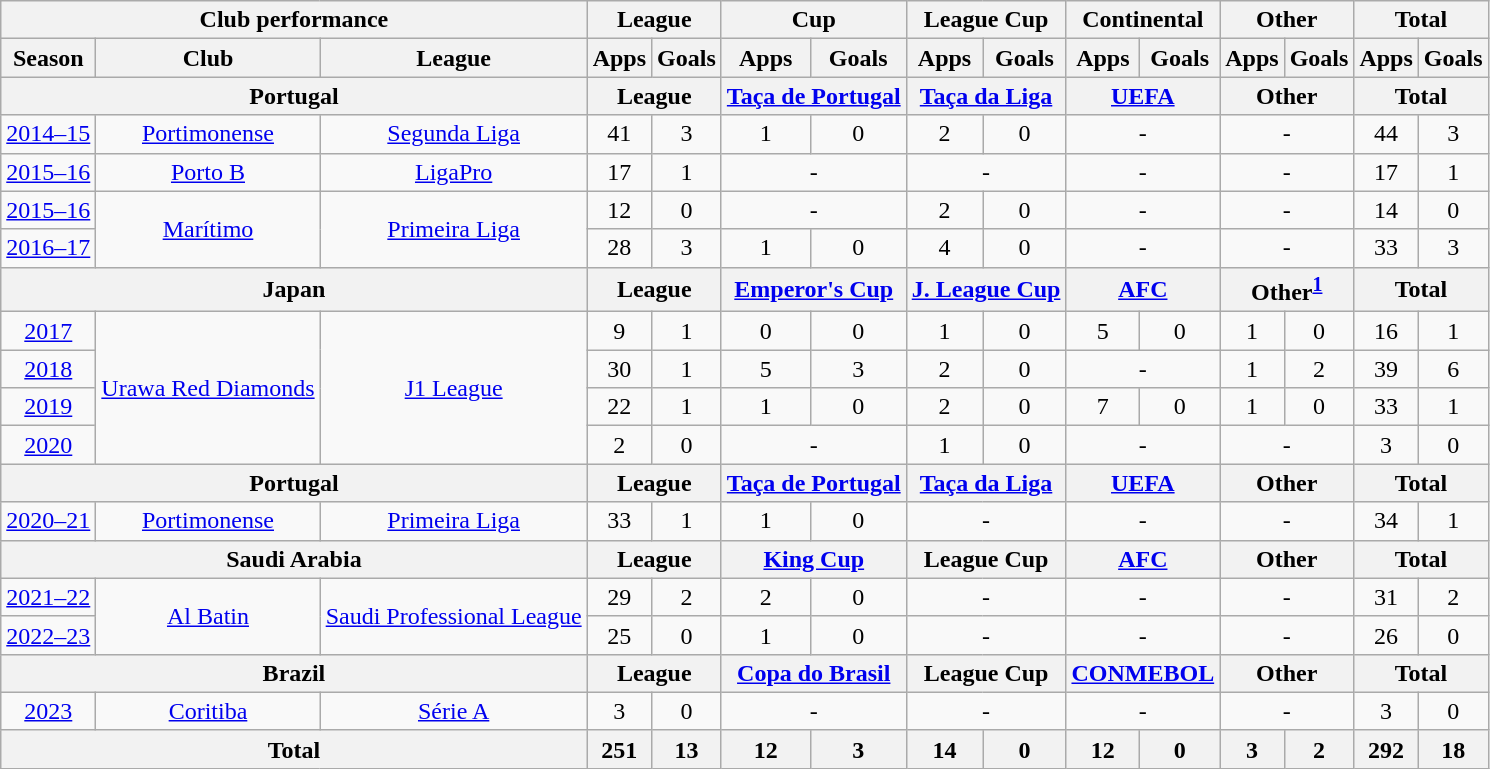<table class="wikitable" style="text-align:center;">
<tr>
<th colspan=3>Club performance</th>
<th colspan=2>League</th>
<th colspan=2>Cup</th>
<th colspan=2>League Cup</th>
<th colspan=2>Continental</th>
<th colspan=2>Other</th>
<th colspan=2>Total</th>
</tr>
<tr>
<th>Season</th>
<th>Club</th>
<th>League</th>
<th>Apps</th>
<th>Goals</th>
<th>Apps</th>
<th>Goals</th>
<th>Apps</th>
<th>Goals</th>
<th>Apps</th>
<th>Goals</th>
<th>Apps</th>
<th>Goals</th>
<th>Apps</th>
<th>Goals</th>
</tr>
<tr>
<th colspan=3>Portugal</th>
<th colspan=2>League</th>
<th colspan=2><a href='#'>Taça de Portugal</a></th>
<th colspan=2><a href='#'>Taça da Liga</a></th>
<th colspan=2><a href='#'>UEFA</a></th>
<th colspan=2>Other</th>
<th colspan=2>Total</th>
</tr>
<tr>
<td><a href='#'>2014–15</a></td>
<td><a href='#'>Portimonense</a></td>
<td><a href='#'>Segunda Liga</a></td>
<td>41</td>
<td>3</td>
<td>1</td>
<td>0</td>
<td>2</td>
<td>0</td>
<td colspan="2">-</td>
<td colspan="2">-</td>
<td>44</td>
<td>3</td>
</tr>
<tr>
<td><a href='#'>2015–16</a></td>
<td><a href='#'>Porto B</a></td>
<td><a href='#'>LigaPro</a></td>
<td>17</td>
<td>1</td>
<td colspan="2">-</td>
<td colspan="2">-</td>
<td colspan="2">-</td>
<td colspan="2">-</td>
<td>17</td>
<td>1</td>
</tr>
<tr>
<td><a href='#'>2015–16</a></td>
<td rowspan="2"><a href='#'>Marítimo</a></td>
<td rowspan="2"><a href='#'>Primeira Liga</a></td>
<td>12</td>
<td>0</td>
<td colspan="2">-</td>
<td>2</td>
<td>0</td>
<td colspan="2">-</td>
<td colspan="2">-</td>
<td>14</td>
<td>0</td>
</tr>
<tr>
<td><a href='#'>2016–17</a></td>
<td>28</td>
<td>3</td>
<td>1</td>
<td>0</td>
<td>4</td>
<td>0</td>
<td colspan="2">-</td>
<td colspan="2">-</td>
<td>33</td>
<td>3</td>
</tr>
<tr>
<th colspan=3>Japan</th>
<th colspan=2>League</th>
<th colspan=2><a href='#'>Emperor's Cup</a></th>
<th colspan=2><a href='#'>J. League Cup</a></th>
<th colspan=2><a href='#'>AFC</a></th>
<th colspan=2>Other<sup><a href='#'>1</a></sup></th>
<th colspan=2>Total</th>
</tr>
<tr>
<td><a href='#'>2017</a></td>
<td rowspan="4"><a href='#'>Urawa Red Diamonds</a></td>
<td rowspan="4"><a href='#'>J1 League</a></td>
<td>9</td>
<td>1</td>
<td>0</td>
<td>0</td>
<td>1</td>
<td>0</td>
<td>5</td>
<td>0</td>
<td>1</td>
<td>0</td>
<td>16</td>
<td>1</td>
</tr>
<tr>
<td><a href='#'>2018</a></td>
<td>30</td>
<td>1</td>
<td>5</td>
<td>3</td>
<td>2</td>
<td>0</td>
<td colspan="2">-</td>
<td>1</td>
<td>2</td>
<td>39</td>
<td>6</td>
</tr>
<tr>
<td><a href='#'>2019</a></td>
<td>22</td>
<td>1</td>
<td>1</td>
<td>0</td>
<td>2</td>
<td>0</td>
<td>7</td>
<td>0</td>
<td>1</td>
<td>0</td>
<td>33</td>
<td>1</td>
</tr>
<tr>
<td><a href='#'>2020</a></td>
<td>2</td>
<td>0</td>
<td colspan="2">-</td>
<td>1</td>
<td>0</td>
<td colspan="2">-</td>
<td colspan="2">-</td>
<td>3</td>
<td>0</td>
</tr>
<tr>
<th colspan=3>Portugal</th>
<th colspan=2>League</th>
<th colspan=2><a href='#'>Taça de Portugal</a></th>
<th colspan=2><a href='#'>Taça da Liga</a></th>
<th colspan=2><a href='#'>UEFA</a></th>
<th colspan=2>Other</th>
<th colspan=2>Total</th>
</tr>
<tr>
<td><a href='#'>2020–21</a></td>
<td><a href='#'>Portimonense</a></td>
<td><a href='#'>Primeira Liga</a></td>
<td>33</td>
<td>1</td>
<td>1</td>
<td>0</td>
<td colspan="2">-</td>
<td colspan="2">-</td>
<td colspan="2">-</td>
<td>34</td>
<td>1</td>
</tr>
<tr>
<th colspan=3>Saudi Arabia</th>
<th colspan=2>League</th>
<th colspan=2><a href='#'>King Cup</a></th>
<th colspan=2>League Cup</th>
<th colspan=2><a href='#'>AFC</a></th>
<th colspan=2>Other</th>
<th colspan=2>Total</th>
</tr>
<tr>
<td><a href='#'>2021–22</a></td>
<td rowspan="2"><a href='#'>Al Batin</a></td>
<td rowspan="2"><a href='#'>Saudi Professional League</a></td>
<td>29</td>
<td>2</td>
<td>2</td>
<td>0</td>
<td colspan="2">-</td>
<td colspan="2">-</td>
<td colspan="2">-</td>
<td>31</td>
<td>2</td>
</tr>
<tr>
<td><a href='#'>2022–23</a></td>
<td>25</td>
<td>0</td>
<td>1</td>
<td>0</td>
<td colspan="2">-</td>
<td colspan="2">-</td>
<td colspan="2">-</td>
<td>26</td>
<td>0</td>
</tr>
<tr>
<th colspan=3>Brazil</th>
<th colspan=2>League</th>
<th colspan=2><a href='#'>Copa do Brasil</a></th>
<th colspan=2>League Cup</th>
<th colspan=2><a href='#'>CONMEBOL</a></th>
<th colspan=2>Other</th>
<th colspan=2>Total</th>
</tr>
<tr>
<td><a href='#'>2023</a></td>
<td><a href='#'>Coritiba</a></td>
<td><a href='#'>Série A</a></td>
<td>3</td>
<td>0</td>
<td colspan="2">-</td>
<td colspan="2">-</td>
<td colspan="2">-</td>
<td colspan="2">-</td>
<td>3</td>
<td>0</td>
</tr>
<tr>
<th colspan=3>Total</th>
<th>251</th>
<th>13</th>
<th>12</th>
<th>3</th>
<th>14</th>
<th>0</th>
<th>12</th>
<th>0</th>
<th>3</th>
<th>2</th>
<th>292</th>
<th>18</th>
</tr>
</table>
